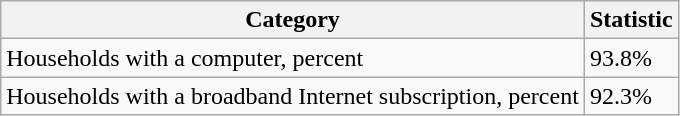<table class="wikitable mw-collapsible">
<tr>
<th>Category</th>
<th>Statistic</th>
</tr>
<tr>
<td>Households with a computer, percent</td>
<td>93.8%</td>
</tr>
<tr>
<td>Households with a broadband Internet subscription, percent</td>
<td>92.3%</td>
</tr>
</table>
